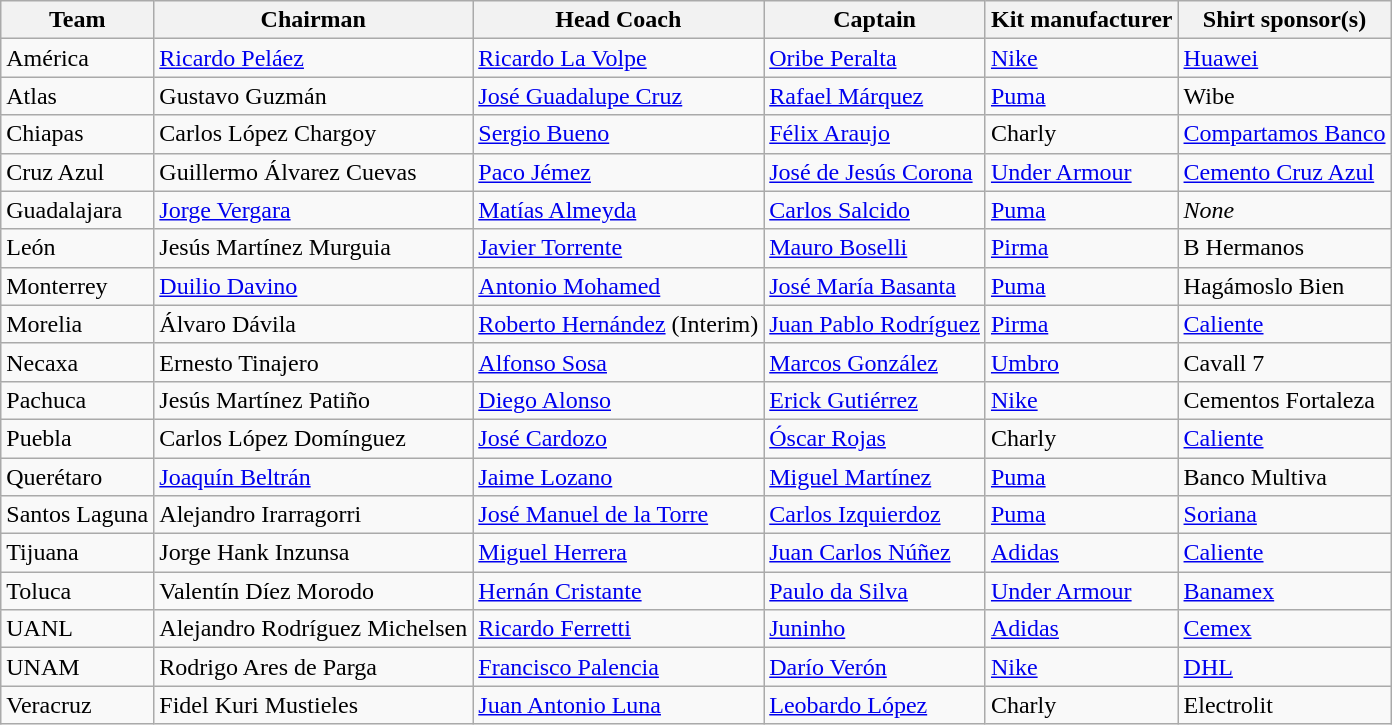<table class="wikitable sortable" style="text-align: left;">
<tr>
<th>Team</th>
<th>Chairman</th>
<th>Head Coach</th>
<th>Captain</th>
<th>Kit manufacturer</th>
<th>Shirt sponsor(s)</th>
</tr>
<tr>
<td>América</td>
<td><a href='#'>Ricardo Peláez</a></td>
<td> <a href='#'>Ricardo La Volpe</a></td>
<td> <a href='#'>Oribe Peralta</a></td>
<td><a href='#'>Nike</a></td>
<td><a href='#'>Huawei</a></td>
</tr>
<tr>
<td>Atlas</td>
<td>Gustavo Guzmán</td>
<td> <a href='#'>José Guadalupe Cruz</a></td>
<td> <a href='#'>Rafael Márquez</a></td>
<td><a href='#'>Puma</a></td>
<td>Wibe</td>
</tr>
<tr>
<td>Chiapas</td>
<td>Carlos López Chargoy</td>
<td> <a href='#'>Sergio Bueno</a></td>
<td> <a href='#'>Félix Araujo</a></td>
<td>Charly</td>
<td><a href='#'>Compartamos Banco</a></td>
</tr>
<tr>
<td>Cruz Azul</td>
<td>Guillermo Álvarez Cuevas</td>
<td> <a href='#'>Paco Jémez</a></td>
<td> <a href='#'>José de Jesús Corona</a></td>
<td><a href='#'>Under Armour</a></td>
<td><a href='#'>Cemento Cruz Azul</a></td>
</tr>
<tr>
<td>Guadalajara</td>
<td><a href='#'>Jorge Vergara</a></td>
<td> <a href='#'>Matías Almeyda</a></td>
<td> <a href='#'>Carlos Salcido</a></td>
<td><a href='#'>Puma</a></td>
<td><em>None</em></td>
</tr>
<tr>
<td>León</td>
<td>Jesús Martínez Murguia</td>
<td> <a href='#'>Javier Torrente</a></td>
<td> <a href='#'>Mauro Boselli</a></td>
<td><a href='#'>Pirma</a></td>
<td>B Hermanos</td>
</tr>
<tr>
<td>Monterrey</td>
<td><a href='#'>Duilio Davino</a></td>
<td> <a href='#'>Antonio Mohamed</a></td>
<td> <a href='#'>José María Basanta</a></td>
<td><a href='#'>Puma</a></td>
<td>Hagámoslo Bien</td>
</tr>
<tr>
<td>Morelia</td>
<td>Álvaro Dávila</td>
<td> <a href='#'>Roberto Hernández</a> (Interim)</td>
<td> <a href='#'>Juan Pablo Rodríguez</a></td>
<td><a href='#'>Pirma</a></td>
<td><a href='#'>Caliente</a></td>
</tr>
<tr>
<td>Necaxa</td>
<td>Ernesto Tinajero</td>
<td> <a href='#'>Alfonso Sosa</a></td>
<td> <a href='#'>Marcos González</a></td>
<td><a href='#'>Umbro</a></td>
<td>Cavall 7</td>
</tr>
<tr>
<td>Pachuca</td>
<td>Jesús Martínez Patiño</td>
<td> <a href='#'>Diego Alonso</a></td>
<td> <a href='#'>Erick Gutiérrez</a></td>
<td><a href='#'>Nike</a></td>
<td>Cementos Fortaleza</td>
</tr>
<tr>
<td>Puebla</td>
<td>Carlos López Domínguez</td>
<td> <a href='#'>José Cardozo</a></td>
<td> <a href='#'>Óscar Rojas</a></td>
<td>Charly</td>
<td><a href='#'>Caliente</a></td>
</tr>
<tr>
<td>Querétaro</td>
<td><a href='#'>Joaquín Beltrán</a></td>
<td> <a href='#'>Jaime Lozano</a></td>
<td> <a href='#'>Miguel Martínez</a></td>
<td><a href='#'>Puma</a></td>
<td>Banco Multiva</td>
</tr>
<tr>
<td>Santos Laguna</td>
<td>Alejandro Irarragorri</td>
<td> <a href='#'>José Manuel de la Torre</a></td>
<td> <a href='#'>Carlos Izquierdoz</a></td>
<td><a href='#'>Puma</a></td>
<td><a href='#'>Soriana</a></td>
</tr>
<tr>
<td>Tijuana</td>
<td>Jorge Hank Inzunsa</td>
<td> <a href='#'>Miguel Herrera</a></td>
<td> <a href='#'>Juan Carlos Núñez</a></td>
<td><a href='#'>Adidas</a></td>
<td><a href='#'>Caliente</a></td>
</tr>
<tr>
<td>Toluca</td>
<td>Valentín Díez Morodo</td>
<td> <a href='#'>Hernán Cristante</a></td>
<td> <a href='#'>Paulo da Silva</a></td>
<td><a href='#'>Under Armour</a></td>
<td><a href='#'>Banamex</a></td>
</tr>
<tr>
<td>UANL</td>
<td>Alejandro Rodríguez Michelsen</td>
<td> <a href='#'>Ricardo Ferretti</a></td>
<td> <a href='#'>Juninho</a></td>
<td><a href='#'>Adidas</a></td>
<td><a href='#'>Cemex</a></td>
</tr>
<tr>
<td>UNAM</td>
<td>Rodrigo Ares de Parga</td>
<td> <a href='#'>Francisco Palencia</a></td>
<td> <a href='#'>Darío Verón</a></td>
<td><a href='#'>Nike</a></td>
<td><a href='#'>DHL</a></td>
</tr>
<tr>
<td>Veracruz</td>
<td>Fidel Kuri Mustieles</td>
<td> <a href='#'>Juan Antonio Luna</a></td>
<td> <a href='#'>Leobardo López</a></td>
<td>Charly</td>
<td>Electrolit</td>
</tr>
</table>
